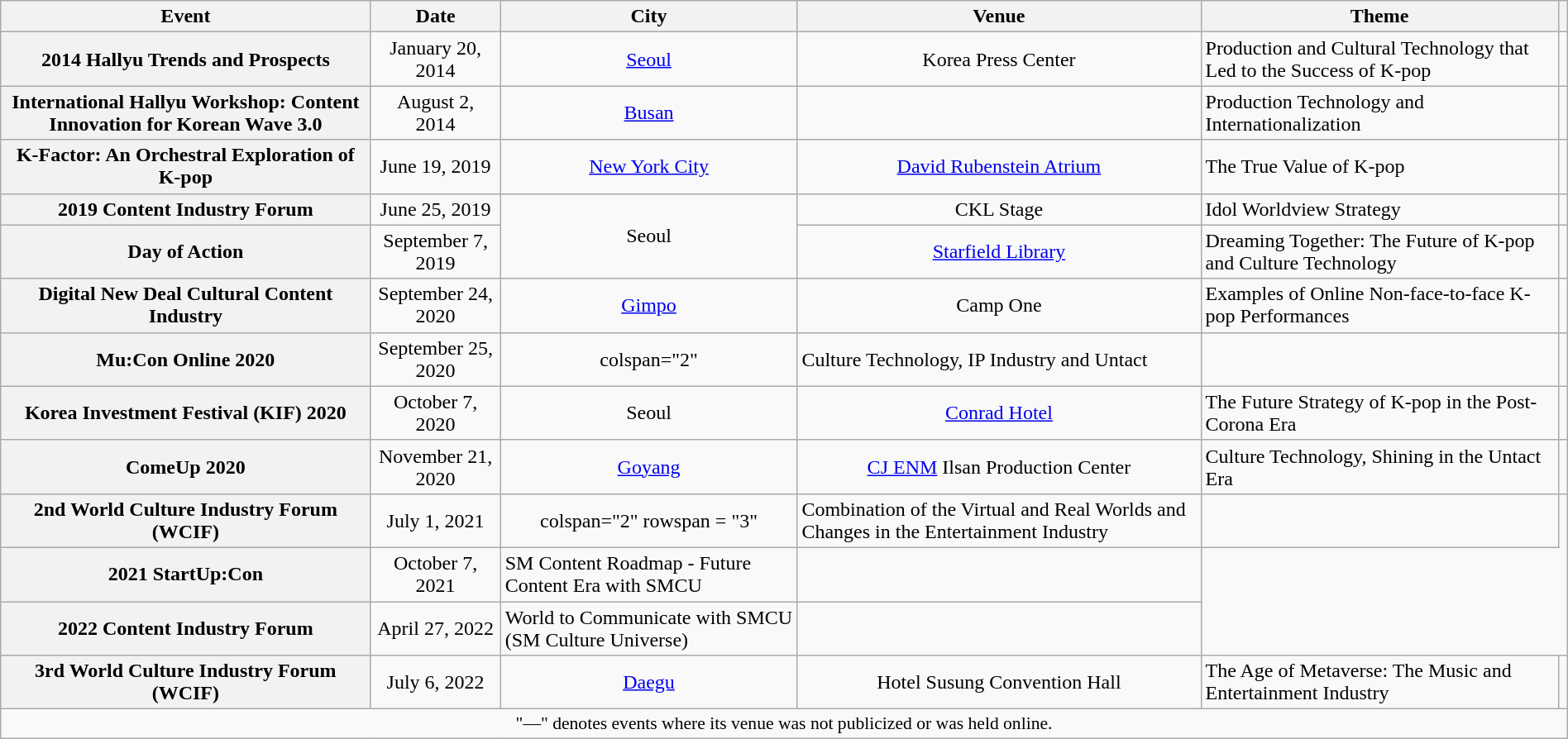<table class="wikitable plainrowheaders sortable" style="text-align:center;" width=100%>
<tr>
<th scope="col">Event</th>
<th scope="col">Date</th>
<th scope="col">City</th>
<th scope="col">Venue</th>
<th scope="col">Theme</th>
<th scope="col" class="unsortable"></th>
</tr>
<tr>
<th scope="row">2014 Hallyu Trends and Prospects</th>
<td>January 20, 2014</td>
<td><a href='#'>Seoul</a></td>
<td>Korea Press Center</td>
<td style="text-align:left">Production and Cultural Technology that Led to the Success of K-pop</td>
<td></td>
</tr>
<tr>
<th scope="row">International Hallyu Workshop: Content Innovation for Korean Wave 3.0</th>
<td>August 2, 2014</td>
<td><a href='#'>Busan</a></td>
<td></td>
<td style="text-align:left">Production Technology and Internationalization</td>
<td></td>
</tr>
<tr>
<th scope="row">K-Factor: An Orchestral Exploration of K-pop</th>
<td>June 19, 2019</td>
<td><a href='#'>New York City</a></td>
<td><a href='#'>David Rubenstein Atrium</a></td>
<td style="text-align:left">The True Value of K-pop</td>
<td></td>
</tr>
<tr>
<th scope="row">2019 Content Industry Forum</th>
<td>June 25, 2019</td>
<td rowspan="2">Seoul</td>
<td>CKL Stage</td>
<td style="text-align:left">Idol Worldview Strategy</td>
<td></td>
</tr>
<tr>
<th scope="row">Day of Action</th>
<td>September 7, 2019</td>
<td><a href='#'>Starfield Library</a></td>
<td style="text-align:left">Dreaming Together: The Future of K-pop and Culture Technology</td>
<td></td>
</tr>
<tr>
<th scope="row">Digital New Deal Cultural Content Industry</th>
<td>September 24, 2020</td>
<td><a href='#'>Gimpo</a></td>
<td>Camp One</td>
<td style="text-align:left">Examples of Online Non-face-to-face K-pop Performances</td>
<td></td>
</tr>
<tr>
<th scope="row">Mu:Con Online 2020</th>
<td>September 25, 2020</td>
<td>colspan="2" </td>
<td style="text-align:left">Culture Technology, IP Industry and Untact</td>
<td></td>
</tr>
<tr>
<th scope="row">Korea Investment Festival (KIF) 2020</th>
<td>October 7, 2020</td>
<td>Seoul</td>
<td><a href='#'>Conrad Hotel</a></td>
<td style="text-align:left">The Future Strategy of K-pop in the Post-Corona Era</td>
<td><br></td>
</tr>
<tr>
<th scope="row">ComeUp 2020</th>
<td>November 21, 2020</td>
<td><a href='#'>Goyang</a></td>
<td><a href='#'>CJ ENM</a> Ilsan Production Center</td>
<td style="text-align:left">Culture Technology, Shining in the Untact Era</td>
<td></td>
</tr>
<tr>
<th scope="row">2nd World Culture Industry Forum (WCIF)</th>
<td>July 1, 2021</td>
<td>colspan="2" rowspan = "3" </td>
<td style="text-align:left">Combination of the Virtual and Real Worlds and Changes in the Entertainment Industry</td>
<td></td>
</tr>
<tr>
<th scope="row">2021 StartUp:Con</th>
<td>October 7, 2021</td>
<td style="text-align:left">SM Content Roadmap - Future Content Era with SMCU</td>
<td><br></td>
</tr>
<tr>
<th scope="row">2022 Content Industry Forum</th>
<td>April 27, 2022</td>
<td style="text-align:left">World to Communicate with SMCU (SM Culture Universe)</td>
<td></td>
</tr>
<tr>
<th scope="row">3rd World Culture Industry Forum (WCIF)</th>
<td>July 6, 2022</td>
<td><a href='#'>Daegu</a></td>
<td>Hotel Susung Convention Hall</td>
<td style="text-align:left">The Age of Metaverse: The Music and Entertainment Industry</td>
<td><br></td>
</tr>
<tr>
<td colspan="6" style="font-size:90%">"—" denotes events where its venue was not publicized or was held online.</td>
</tr>
</table>
